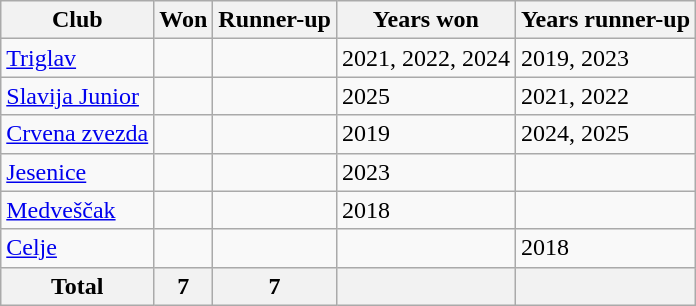<table class="wikitable sortable">
<tr>
<th>Club</th>
<th>Won</th>
<th>Runner-up</th>
<th>Years won</th>
<th>Years runner-up</th>
</tr>
<tr>
<td> <a href='#'>Triglav</a></td>
<td></td>
<td></td>
<td>2021, 2022, 2024</td>
<td>2019, 2023</td>
</tr>
<tr>
<td> <a href='#'>Slavija Junior</a></td>
<td></td>
<td></td>
<td>2025</td>
<td>2021, 2022</td>
</tr>
<tr>
<td> <a href='#'>Crvena zvezda</a></td>
<td></td>
<td></td>
<td>2019</td>
<td>2024, 2025</td>
</tr>
<tr>
<td> <a href='#'>Jesenice</a></td>
<td></td>
<td></td>
<td>2023</td>
<td></td>
</tr>
<tr>
<td> <a href='#'>Medveščak</a></td>
<td></td>
<td></td>
<td>2018</td>
<td></td>
</tr>
<tr>
<td> <a href='#'>Celje</a></td>
<td></td>
<td></td>
<td></td>
<td>2018</td>
</tr>
<tr>
<th>Total</th>
<th>7</th>
<th>7</th>
<th></th>
<th></th>
</tr>
</table>
